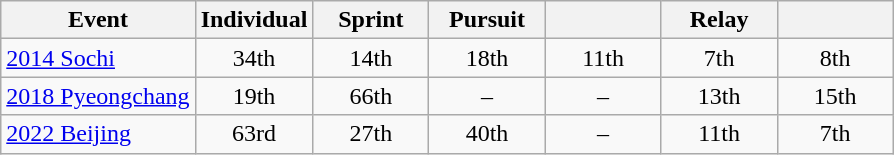<table class="wikitable" style="text-align: center;">
<tr ">
<th>Event</th>
<th style="width:70px;">Individual</th>
<th style="width:70px;">Sprint</th>
<th style="width:70px;">Pursuit</th>
<th style="width:70px;"></th>
<th style="width:70px;">Relay</th>
<th style="width:70px;"></th>
</tr>
<tr>
<td align=left> <a href='#'>2014 Sochi</a></td>
<td>34th</td>
<td>14th</td>
<td>18th</td>
<td>11th</td>
<td>7th</td>
<td>8th</td>
</tr>
<tr>
<td align=left> <a href='#'>2018 Pyeongchang</a></td>
<td>19th</td>
<td>66th</td>
<td>–</td>
<td>–</td>
<td>13th</td>
<td>15th</td>
</tr>
<tr>
<td align=left> <a href='#'>2022 Beijing</a></td>
<td>63rd</td>
<td>27th</td>
<td>40th</td>
<td>–</td>
<td>11th</td>
<td>7th</td>
</tr>
</table>
